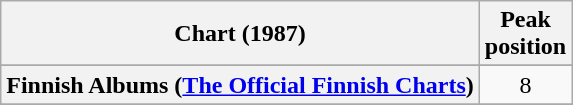<table class="wikitable sortable plainrowheaders">
<tr>
<th scope="col">Chart (1987)</th>
<th scope="col">Peak<br>position</th>
</tr>
<tr>
</tr>
<tr>
<th scope="row">Finnish Albums (<a href='#'>The Official Finnish Charts</a>)</th>
<td align="center">8</td>
</tr>
<tr>
</tr>
<tr>
</tr>
<tr>
</tr>
<tr>
</tr>
</table>
